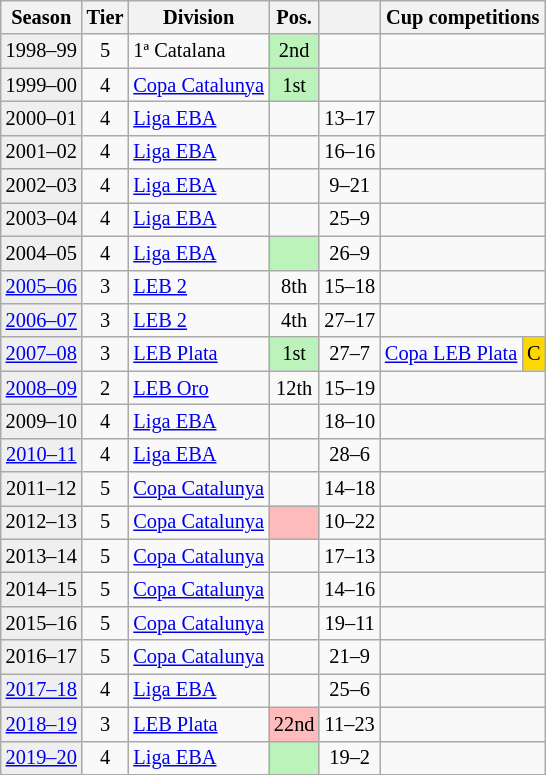<table class="wikitable" style="font-size:85%; text-align:center">
<tr>
<th>Season</th>
<th>Tier</th>
<th>Division</th>
<th>Pos.</th>
<th></th>
<th colspan=2>Cup competitions</th>
</tr>
<tr>
<td bgcolor=#efefef>1998–99</td>
<td>5</td>
<td align=left>1ª Catalana</td>
<td bgcolor=#BBF3BB>2nd</td>
<td></td>
<td colspan=2></td>
</tr>
<tr>
<td bgcolor=#efefef>1999–00</td>
<td>4</td>
<td align=left><a href='#'>Copa Catalunya</a></td>
<td bgcolor=#BBF3BB>1st</td>
<td></td>
<td colspan=2></td>
</tr>
<tr>
<td bgcolor=#efefef>2000–01</td>
<td>4</td>
<td align=left><a href='#'>Liga EBA</a></td>
<td></td>
<td>13–17</td>
<td colspan=2></td>
</tr>
<tr>
<td bgcolor=#efefef>2001–02</td>
<td>4</td>
<td align=left><a href='#'>Liga EBA</a></td>
<td></td>
<td>16–16</td>
<td colspan=2></td>
</tr>
<tr>
<td bgcolor=#efefef>2002–03</td>
<td>4</td>
<td align=left><a href='#'>Liga EBA</a></td>
<td></td>
<td>9–21</td>
<td colspan=2></td>
</tr>
<tr>
<td bgcolor=#efefef>2003–04</td>
<td>4</td>
<td align=left><a href='#'>Liga EBA</a></td>
<td></td>
<td>25–9</td>
<td colspan=2></td>
</tr>
<tr>
<td bgcolor=#efefef>2004–05</td>
<td>4</td>
<td align=left><a href='#'>Liga EBA</a></td>
<td bgcolor=#BBF3BB></td>
<td>26–9</td>
<td colspan=2></td>
</tr>
<tr>
<td bgcolor=#efefef><a href='#'>2005–06</a></td>
<td>3</td>
<td align=left><a href='#'>LEB 2</a></td>
<td>8th</td>
<td>15–18</td>
<td colspan=2></td>
</tr>
<tr>
<td bgcolor=#efefef><a href='#'>2006–07</a></td>
<td>3</td>
<td align=left><a href='#'>LEB 2</a></td>
<td>4th</td>
<td>27–17</td>
<td colspan=2></td>
</tr>
<tr>
<td bgcolor=#efefef><a href='#'>2007–08</a></td>
<td>3</td>
<td align=left><a href='#'>LEB Plata</a></td>
<td bgcolor=#BBF3BB>1st</td>
<td>27–7</td>
<td align=left><a href='#'>Copa LEB Plata</a></td>
<td bgcolor=gold>C</td>
</tr>
<tr>
<td bgcolor=#efefef><a href='#'>2008–09</a></td>
<td>2</td>
<td align=left><a href='#'>LEB Oro</a></td>
<td>12th</td>
<td>15–19</td>
<td colspan=2></td>
</tr>
<tr>
<td bgcolor=#efefef>2009–10</td>
<td>4</td>
<td align=left><a href='#'>Liga EBA</a></td>
<td></td>
<td>18–10</td>
<td colspan=2></td>
</tr>
<tr>
<td bgcolor=#efefef><a href='#'>2010–11</a></td>
<td>4</td>
<td align=left><a href='#'>Liga EBA</a></td>
<td></td>
<td>28–6</td>
<td colspan=2></td>
</tr>
<tr>
<td bgcolor=#efefef>2011–12</td>
<td>5</td>
<td align=left><a href='#'>Copa Catalunya</a></td>
<td></td>
<td>14–18</td>
<td colspan=2></td>
</tr>
<tr>
<td bgcolor=#efefef>2012–13</td>
<td>5</td>
<td align=left><a href='#'>Copa Catalunya</a></td>
<td bgcolor=#FFBBBB></td>
<td>10–22</td>
<td colspan=2></td>
</tr>
<tr>
<td bgcolor=#efefef>2013–14</td>
<td>5</td>
<td align=left><a href='#'>Copa Catalunya</a></td>
<td></td>
<td>17–13</td>
<td colspan=2></td>
</tr>
<tr>
<td bgcolor=#efefef>2014–15</td>
<td>5</td>
<td align=left><a href='#'>Copa Catalunya</a></td>
<td></td>
<td>14–16</td>
<td colspan=2></td>
</tr>
<tr>
<td bgcolor=#efefef>2015–16</td>
<td>5</td>
<td align=left><a href='#'>Copa Catalunya</a></td>
<td></td>
<td>19–11</td>
<td colspan=2></td>
</tr>
<tr>
<td bgcolor=#efefef>2016–17</td>
<td>5</td>
<td align=left><a href='#'>Copa Catalunya</a></td>
<td></td>
<td>21–9</td>
<td colspan=2></td>
</tr>
<tr>
<td bgcolor=#efefef><a href='#'>2017–18</a></td>
<td>4</td>
<td align=left><a href='#'>Liga EBA</a></td>
<td></td>
<td>25–6</td>
<td colspan=2></td>
</tr>
<tr>
<td bgcolor=#efefef><a href='#'>2018–19</a></td>
<td>3</td>
<td align=left><a href='#'>LEB Plata</a></td>
<td bgcolor=#FFBBBB>22nd</td>
<td>11–23</td>
<td colspan=2></td>
</tr>
<tr>
<td bgcolor=#efefef><a href='#'>2019–20</a></td>
<td>4</td>
<td align=left><a href='#'>Liga EBA</a></td>
<td bgcolor=BBF3BB></td>
<td>19–2</td>
</tr>
</table>
